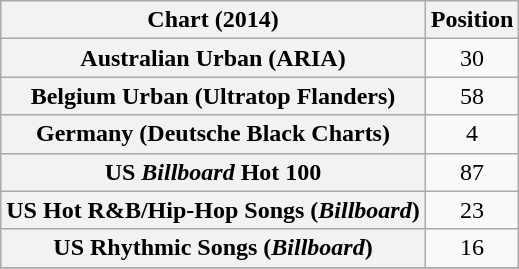<table class="wikitable sortable plainrowheaders">
<tr>
<th>Chart (2014)</th>
<th>Position</th>
</tr>
<tr>
<th scope="row">Australian Urban (ARIA)</th>
<td style="text-align:center;">30</td>
</tr>
<tr>
<th scope="row">Belgium Urban (Ultratop Flanders)</th>
<td style="text-align:center;">58</td>
</tr>
<tr>
<th scope="row">Germany (Deutsche Black Charts)</th>
<td style="text-align:center;">4</td>
</tr>
<tr>
<th scope="row">US <em>Billboard</em> Hot 100</th>
<td style="text-align:center;">87</td>
</tr>
<tr>
<th scope="row">US Hot R&B/Hip-Hop Songs (<em>Billboard</em>)</th>
<td style="text-align:center;">23</td>
</tr>
<tr>
<th scope="row">US Rhythmic Songs (<em>Billboard</em>)</th>
<td style="text-align:center;">16</td>
</tr>
<tr>
</tr>
</table>
